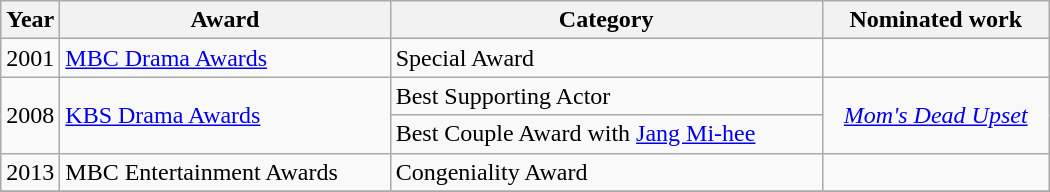<table class="wikitable" style="width:700px">
<tr>
<th width=10>Year</th>
<th>Award</th>
<th>Category</th>
<th>Nominated work</th>
</tr>
<tr>
<td>2001</td>
<td><a href='#'>MBC Drama Awards</a></td>
<td>Special Award</td>
<td></td>
</tr>
<tr>
<td rowspan=2>2008</td>
<td rowspan=2><a href='#'>KBS Drama Awards</a></td>
<td>Best Supporting Actor</td>
<td rowspan=2 style="text-align:center;"><em><a href='#'>Mom's Dead Upset</a></em></td>
</tr>
<tr>
<td>Best Couple Award with <a href='#'>Jang Mi-hee</a></td>
</tr>
<tr>
<td>2013</td>
<td>MBC Entertainment Awards</td>
<td>Congeniality Award</td>
<td></td>
</tr>
<tr>
</tr>
</table>
